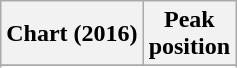<table class="wikitable plainrowheaders sortable" style="text-align:center;">
<tr>
<th>Chart (2016)</th>
<th>Peak<br>position</th>
</tr>
<tr>
</tr>
<tr>
</tr>
</table>
